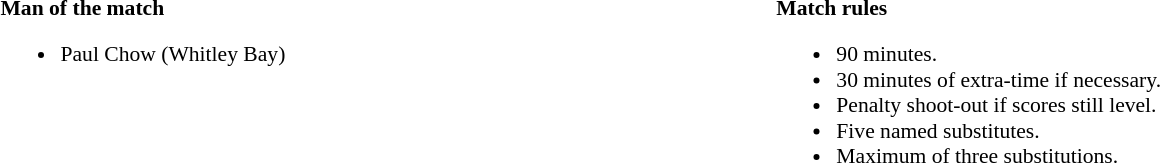<table width=82% style="font-size:90%">
<tr>
<td width=50% valign=top><br><strong>Man of the match</strong><ul><li>Paul Chow (Whitley Bay)</li></ul></td>
<td width=50% valign=top><br><strong>Match rules</strong><ul><li>90 minutes.</li><li>30 minutes of extra-time if necessary.</li><li>Penalty shoot-out if scores still level.</li><li>Five named substitutes.</li><li>Maximum of three substitutions.</li></ul></td>
</tr>
</table>
